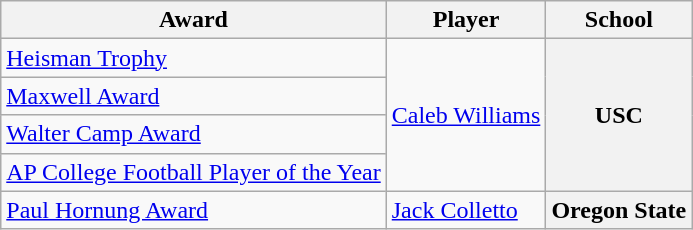<table class="wikitable" border="0">
<tr>
<th>Award</th>
<th>Player</th>
<th>School</th>
</tr>
<tr>
<td><a href='#'>Heisman Trophy</a></td>
<td rowspan="4"><a href='#'>Caleb Williams</a></td>
<th rowspan="4" style=>USC</th>
</tr>
<tr>
<td><a href='#'>Maxwell Award</a></td>
</tr>
<tr>
<td><a href='#'>Walter Camp Award</a></td>
</tr>
<tr>
<td><a href='#'>AP College Football Player of the Year</a></td>
</tr>
<tr>
<td><a href='#'>Paul Hornung Award</a></td>
<td><a href='#'>Jack Colletto</a></td>
<th style=>Oregon State</th>
</tr>
</table>
